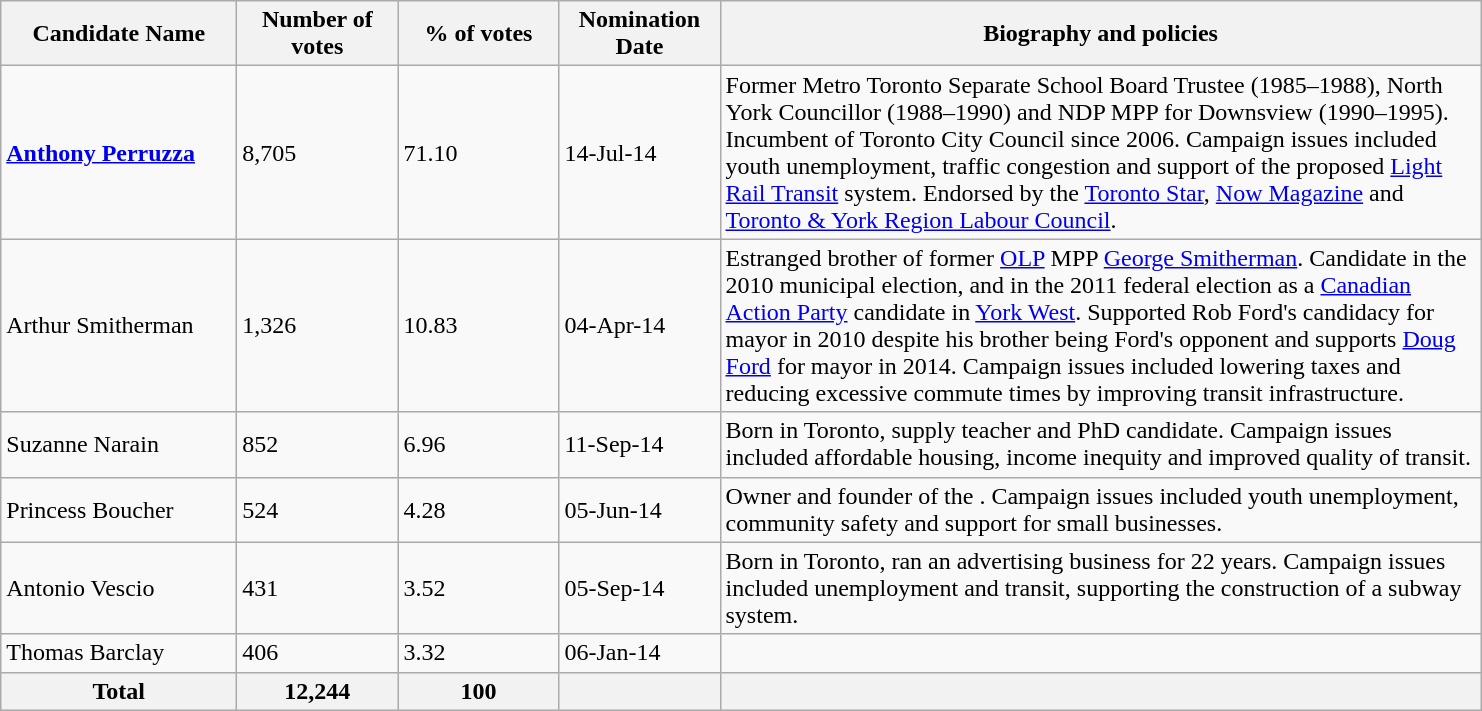<table class="wikitable">
<tr>
<th scope="col" style="width: 150px;">Candidate Name</th>
<th scope="col" style="width: 100px;">Number of votes</th>
<th scope="col" style="width: 100px;">% of votes</th>
<th scope="col" style="width: 100px;">Nomination Date</th>
<th scope="col" style="width: 500px;">Biography and policies</th>
</tr>
<tr>
<td><strong><a href='#'>Anthony Perruzza</a></strong></td>
<td>8,705</td>
<td>71.10</td>
<td>14-Jul-14</td>
<td>Former Metro Toronto Separate School Board Trustee (1985–1988), North York Councillor (1988–1990) and NDP MPP for Downsview (1990–1995). Incumbent of Toronto City Council since 2006. Campaign issues included youth unemployment, traffic congestion and support of the proposed <a href='#'>Light Rail Transit</a> system. Endorsed by the <a href='#'>Toronto Star</a>, <a href='#'>Now Magazine</a> and <a href='#'>Toronto & York Region Labour Council</a>.</td>
</tr>
<tr>
<td>Arthur Smitherman</td>
<td>1,326</td>
<td>10.83</td>
<td>04-Apr-14</td>
<td>Estranged brother of former <a href='#'>OLP</a> MPP <a href='#'>George Smitherman</a>. Candidate in the 2010 municipal election, and in the 2011 federal election as a <a href='#'>Canadian Action Party</a> candidate in <a href='#'>York West</a>. Supported Rob Ford's candidacy for mayor in 2010 despite his brother being Ford's opponent and supports <a href='#'>Doug Ford</a> for mayor in 2014. Campaign issues included lowering taxes and reducing excessive commute times by improving transit infrastructure.</td>
</tr>
<tr>
<td>Suzanne Narain</td>
<td>852</td>
<td>6.96</td>
<td>11-Sep-14</td>
<td>Born in Toronto, supply teacher and PhD candidate. Campaign issues included affordable housing, income inequity and improved quality of transit.</td>
</tr>
<tr>
<td>Princess Boucher</td>
<td>524</td>
<td>4.28</td>
<td>05-Jun-14</td>
<td>Owner and founder of the  . Campaign issues included youth unemployment, community safety and support for small businesses.</td>
</tr>
<tr>
<td>Antonio Vescio</td>
<td>431</td>
<td>3.52</td>
<td>05-Sep-14</td>
<td>Born in Toronto, ran an advertising business for 22 years. Campaign issues included unemployment and transit, supporting the construction of a subway system.</td>
</tr>
<tr>
<td>Thomas Barclay</td>
<td>406</td>
<td>3.32</td>
<td>06-Jan-14</td>
<td></td>
</tr>
<tr>
<th>Total</th>
<th>12,244</th>
<th>100</th>
<th></th>
<th></th>
</tr>
</table>
